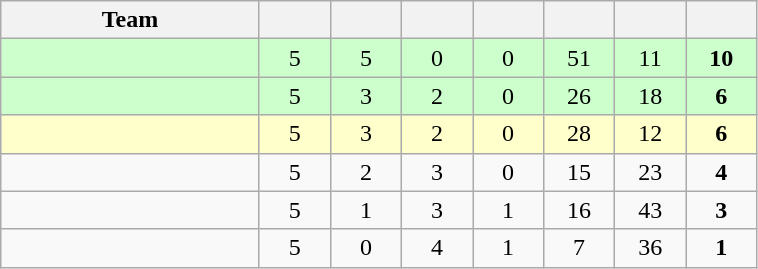<table class="wikitable" style="text-align:center;">
<tr>
<th width=165>Team</th>
<th width=40></th>
<th width=40></th>
<th width=40></th>
<th width=40></th>
<th width=40></th>
<th width=40></th>
<th width=40></th>
</tr>
<tr style="background:#ccffcc">
<td align=left></td>
<td>5</td>
<td>5</td>
<td>0</td>
<td>0</td>
<td>51</td>
<td>11</td>
<td><strong>10</strong></td>
</tr>
<tr style="background:#ccffcc">
<td align=left></td>
<td>5</td>
<td>3</td>
<td>2</td>
<td>0</td>
<td>26</td>
<td>18</td>
<td><strong>6</strong></td>
</tr>
<tr style="background:#ffffcc">
<td align=left></td>
<td>5</td>
<td>3</td>
<td>2</td>
<td>0</td>
<td>28</td>
<td>12</td>
<td><strong>6</strong></td>
</tr>
<tr>
<td align=left></td>
<td>5</td>
<td>2</td>
<td>3</td>
<td>0</td>
<td>15</td>
<td>23</td>
<td><strong>4</strong></td>
</tr>
<tr>
<td align=left></td>
<td>5</td>
<td>1</td>
<td>3</td>
<td>1</td>
<td>16</td>
<td>43</td>
<td><strong>3</strong></td>
</tr>
<tr>
<td align=left></td>
<td>5</td>
<td>0</td>
<td>4</td>
<td>1</td>
<td>7</td>
<td>36</td>
<td><strong>1</strong></td>
</tr>
</table>
